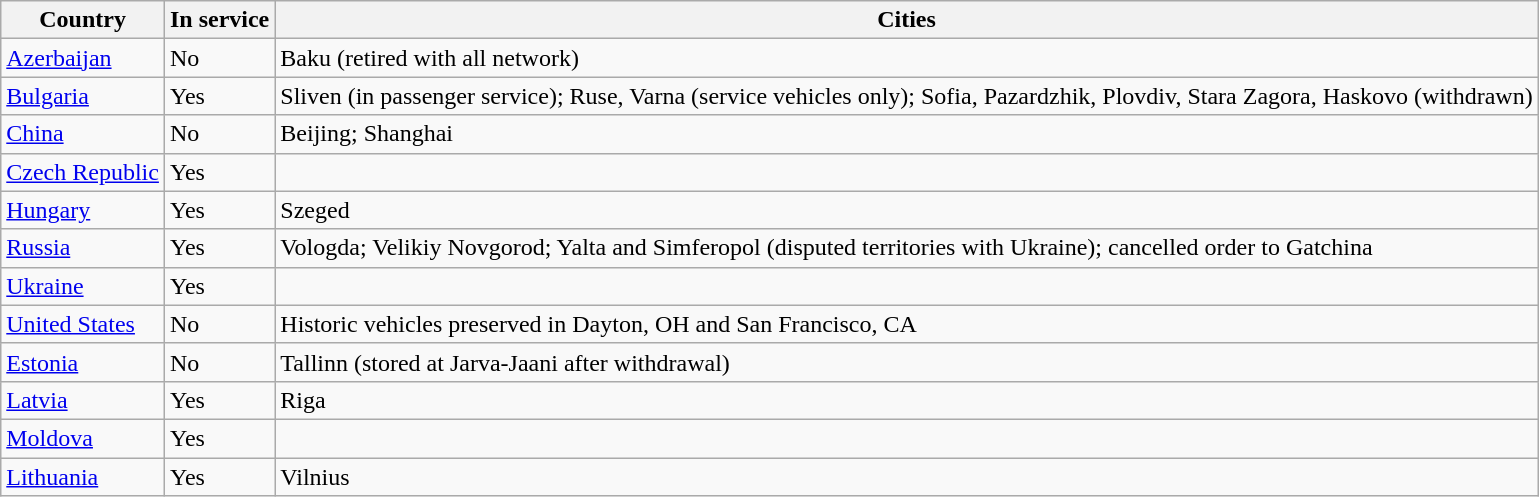<table class="wikitable sortable">
<tr>
<th>Country</th>
<th>In service</th>
<th>Cities</th>
</tr>
<tr>
<td><a href='#'>Azerbaijan</a></td>
<td>No</td>
<td>Baku (retired with all network)</td>
</tr>
<tr>
<td><a href='#'>Bulgaria</a></td>
<td>Yes</td>
<td>Sliven (in passenger service); Ruse, Varna (service vehicles only); Sofia, Pazardzhik, Plovdiv, Stara Zagora, Haskovo (withdrawn)</td>
</tr>
<tr>
<td><a href='#'>China</a></td>
<td>No</td>
<td>Beijing; Shanghai</td>
</tr>
<tr>
<td><a href='#'>Czech Republic</a></td>
<td>Yes</td>
<td></td>
</tr>
<tr>
<td><a href='#'>Hungary</a></td>
<td>Yes</td>
<td>Szeged</td>
</tr>
<tr>
<td><a href='#'>Russia</a></td>
<td>Yes</td>
<td>Vologda; Velikiy Novgorod; Yalta and Simferopol (disputed territories with Ukraine); cancelled order to Gatchina</td>
</tr>
<tr>
<td><a href='#'>Ukraine</a></td>
<td>Yes</td>
<td></td>
</tr>
<tr>
<td><a href='#'>United States</a></td>
<td>No</td>
<td>Historic vehicles preserved in Dayton, OH and San Francisco, CA</td>
</tr>
<tr>
<td><a href='#'>Estonia</a></td>
<td>No</td>
<td>Tallinn (stored at Jarva-Jaani after withdrawal)</td>
</tr>
<tr>
<td><a href='#'>Latvia</a></td>
<td>Yes</td>
<td>Riga</td>
</tr>
<tr>
<td><a href='#'>Moldova</a></td>
<td>Yes</td>
<td></td>
</tr>
<tr>
<td><a href='#'>Lithuania</a></td>
<td>Yes</td>
<td>Vilnius</td>
</tr>
</table>
